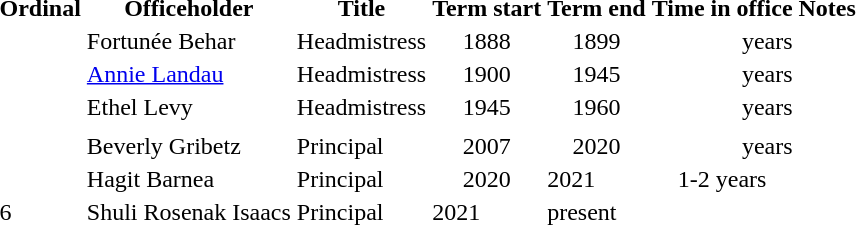<table>
<tr>
<th>Ordinal</th>
<th>Officeholder</th>
<th>Title</th>
<th>Term start</th>
<th>Term end</th>
<th>Time in office</th>
<th>Notes</th>
</tr>
<tr>
<td align=center></td>
<td>Fortunée Behar</td>
<td>Headmistress</td>
<td align=center>1888</td>
<td align=center>1899</td>
<td align=right> years</td>
<td></td>
</tr>
<tr>
<td align=center></td>
<td><a href='#'>Annie Landau</a> </td>
<td>Headmistress</td>
<td align=center>1900</td>
<td align=center>1945</td>
<td align=right> years</td>
<td></td>
</tr>
<tr>
<td align=center></td>
<td>Ethel Levy</td>
<td>Headmistress</td>
<td align=center>1945</td>
<td align=center>1960</td>
<td align=right> years</td>
<td></td>
</tr>
<tr>
<td align="center"></td>
<td></td>
</tr>
<tr>
<td align="center"></td>
<td>Beverly Gribetz</td>
<td>Principal</td>
<td align="center">2007</td>
<td align="center">2020</td>
<td align="right"> years</td>
<td></td>
</tr>
<tr>
<td align="center"></td>
<td>Hagit Barnea</td>
<td>Principal</td>
<td align="center">2020</td>
<td>2021</td>
<td align="center">1-2 years</td>
<td></td>
</tr>
<tr>
<td>6</td>
<td>Shuli Rosenak Isaacs</td>
<td>Principal</td>
<td>2021</td>
<td>present</td>
<td></td>
<td></td>
</tr>
</table>
